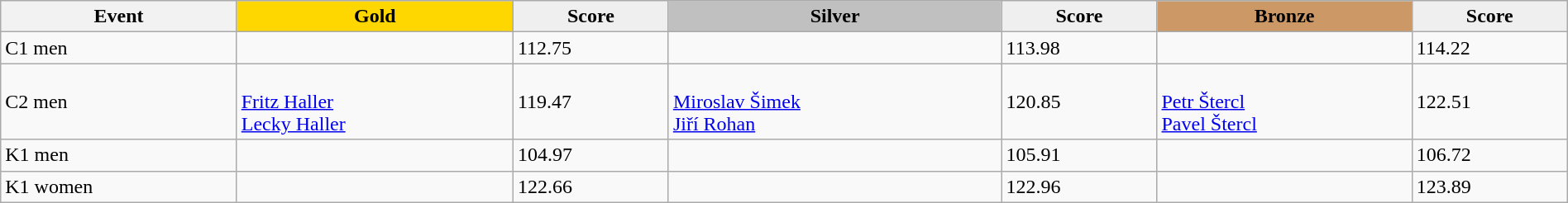<table class="wikitable" width=100%>
<tr>
<th>Event</th>
<td align=center bgcolor="gold"><strong>Gold</strong></td>
<td align=center bgcolor="EFEFEF"><strong>Score</strong></td>
<td align=center bgcolor="silver"><strong>Silver</strong></td>
<td align=center bgcolor="EFEFEF"><strong>Score</strong></td>
<td align=center bgcolor="CC9966"><strong>Bronze</strong></td>
<td align=center bgcolor="EFEFEF"><strong>Score</strong></td>
</tr>
<tr>
<td>C1 men</td>
<td></td>
<td>112.75</td>
<td></td>
<td>113.98</td>
<td></td>
<td>114.22</td>
</tr>
<tr>
<td>C2 men</td>
<td><br><a href='#'>Fritz Haller</a><br><a href='#'>Lecky Haller</a></td>
<td>119.47</td>
<td><br><a href='#'>Miroslav Šimek</a><br><a href='#'>Jiří Rohan</a></td>
<td>120.85</td>
<td><br><a href='#'>Petr Štercl</a><br><a href='#'>Pavel Štercl</a></td>
<td>122.51</td>
</tr>
<tr>
<td>K1 men</td>
<td></td>
<td>104.97</td>
<td></td>
<td>105.91</td>
<td></td>
<td>106.72</td>
</tr>
<tr>
<td>K1 women</td>
<td></td>
<td>122.66</td>
<td></td>
<td>122.96</td>
<td></td>
<td>123.89</td>
</tr>
</table>
